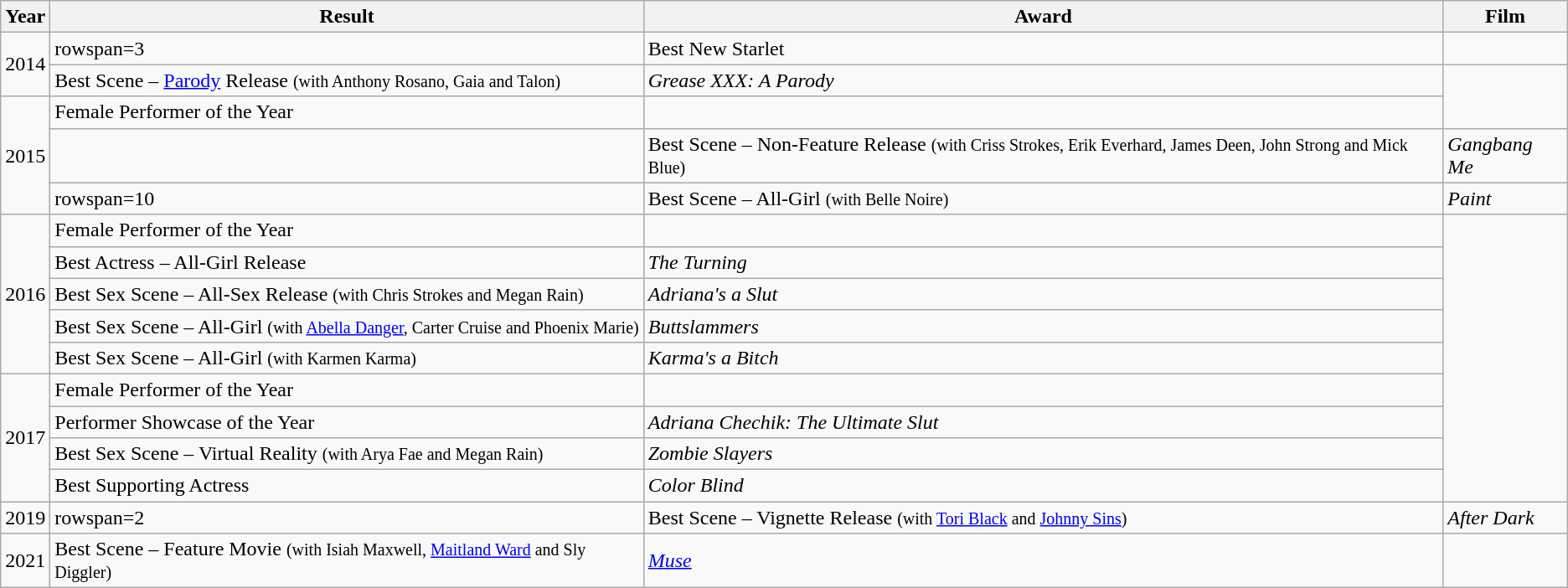<table class="wikitable">
<tr>
<th>Year</th>
<th>Result</th>
<th>Award</th>
<th>Film</th>
</tr>
<tr>
<td rowspan="2">2014</td>
<td>rowspan=3 </td>
<td>Best New Starlet</td>
<td></td>
</tr>
<tr>
<td>Best Scene – <a href='#'>Parody</a> Release <small>(with Anthony Rosano, Gaia and Talon)</small></td>
<td><em>Grease XXX: A Parody</em></td>
</tr>
<tr>
<td rowspan="3">2015</td>
<td>Female Performer of the Year</td>
<td></td>
</tr>
<tr>
<td></td>
<td>Best Scene – Non-Feature Release <small>(with Criss Strokes, Erik Everhard, James Deen, John Strong and Mick Blue)</small></td>
<td><em>Gangbang Me</em></td>
</tr>
<tr>
<td>rowspan=10 </td>
<td>Best Scene – All-Girl <small>(with Belle Noire)</small></td>
<td><em>Paint</em></td>
</tr>
<tr>
<td rowspan="5">2016</td>
<td>Female Performer of the Year</td>
<td></td>
</tr>
<tr>
<td>Best Actress – All-Girl Release</td>
<td><em>The Turning</em></td>
</tr>
<tr>
<td>Best Sex Scene – All-Sex Release <small>(with Chris Strokes and Megan Rain)</small></td>
<td><em>Adriana's a Slut</em></td>
</tr>
<tr>
<td>Best Sex Scene – All-Girl <small>(with <a href='#'>Abella Danger</a>, Carter Cruise and Phoenix Marie)</small></td>
<td><em>Buttslammers</em></td>
</tr>
<tr>
<td>Best Sex Scene – All-Girl <small>(with Karmen Karma)</small></td>
<td><em>Karma's a Bitch</em></td>
</tr>
<tr>
<td rowspan="4">2017</td>
<td>Female Performer of the Year</td>
<td></td>
</tr>
<tr>
<td>Performer Showcase of the Year</td>
<td><em>Adriana Chechik: The Ultimate Slut</em></td>
</tr>
<tr>
<td>Best Sex Scene – Virtual Reality <small>(with Arya Fae and Megan Rain)</small></td>
<td><em>Zombie Slayers </em></td>
</tr>
<tr>
<td>Best Supporting Actress</td>
<td><em>Color Blind</em></td>
</tr>
<tr>
<td>2019</td>
<td>rowspan=2 </td>
<td>Best Scene – Vignette Release <small>(with <a href='#'>Tori Black</a> and <a href='#'>Johnny Sins</a>)</small></td>
<td><em>After Dark</em></td>
</tr>
<tr>
<td>2021</td>
<td>Best Scene – Feature Movie <small>(with Isiah Maxwell, <a href='#'>Maitland Ward</a> and Sly Diggler)</small></td>
<td><em><a href='#'>Muse</a></em></td>
</tr>
</table>
